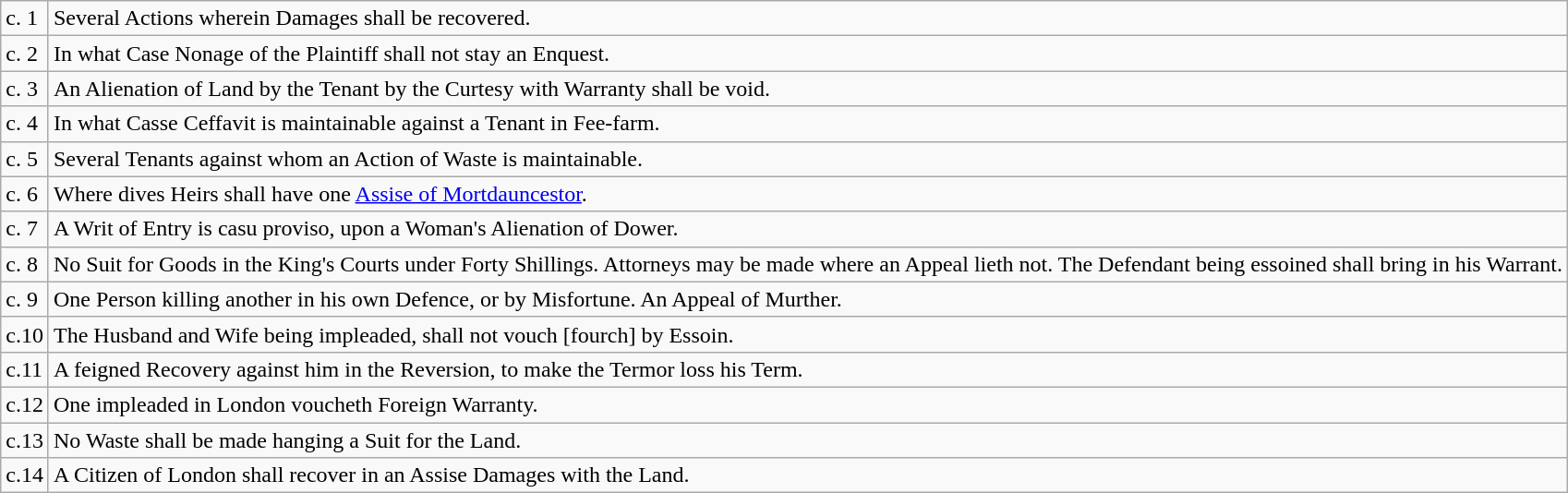<table class="wikitable">
<tr>
<td>c. 1</td>
<td>Several Actions wherein Damages shall be recovered.</td>
</tr>
<tr>
<td>c. 2</td>
<td>In what Case Nonage of the Plaintiff shall not stay an Enquest.</td>
</tr>
<tr>
<td>c. 3</td>
<td>An Alienation of Land by the Tenant by the Curtesy with Warranty shall be void.</td>
</tr>
<tr>
<td>c. 4</td>
<td>In what Casse Ceffavit is maintainable against a Tenant in Fee-farm.</td>
</tr>
<tr>
<td>c. 5</td>
<td>Several Tenants against whom an Action of Waste is maintainable.</td>
</tr>
<tr>
<td>c. 6</td>
<td>Where dives Heirs shall have one <a href='#'>Assise of Mortdauncestor</a>.</td>
</tr>
<tr>
<td>c. 7</td>
<td>A Writ of Entry is casu proviso, upon a Woman's Alienation of Dower.</td>
</tr>
<tr>
<td>c. 8</td>
<td>No Suit for Goods in the King's Courts under Forty Shillings. Attorneys may be made where an Appeal lieth not. The Defendant being essoined shall bring in his Warrant.</td>
</tr>
<tr>
<td>c. 9</td>
<td>One Person killing another in his own Defence, or by Misfortune. An Appeal of Murther.</td>
</tr>
<tr>
<td>c.10</td>
<td>The Husband and Wife being impleaded, shall not vouch [fourch] by Essoin.</td>
</tr>
<tr>
<td>c.11</td>
<td>A feigned Recovery against him in the Reversion, to make the Termor loss his Term.</td>
</tr>
<tr>
<td>c.12</td>
<td>One impleaded in London voucheth Foreign Warranty.</td>
</tr>
<tr>
<td>c.13</td>
<td>No Waste shall be made hanging a Suit for the Land.</td>
</tr>
<tr>
<td>c.14</td>
<td>A Citizen of London shall recover in an Assise Damages with the Land.</td>
</tr>
</table>
